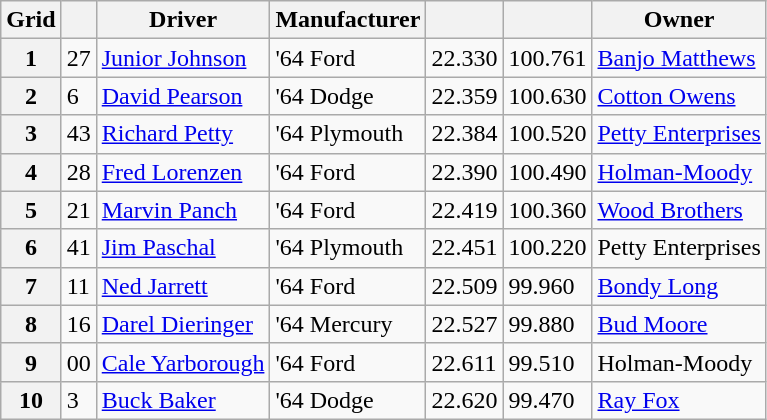<table class="wikitable">
<tr>
<th>Grid</th>
<th></th>
<th>Driver</th>
<th>Manufacturer</th>
<th></th>
<th></th>
<th>Owner</th>
</tr>
<tr>
<th>1</th>
<td>27</td>
<td><a href='#'>Junior Johnson</a></td>
<td>'64 Ford</td>
<td>22.330</td>
<td>100.761</td>
<td><a href='#'>Banjo Matthews</a></td>
</tr>
<tr>
<th>2</th>
<td>6</td>
<td><a href='#'>David Pearson</a></td>
<td>'64 Dodge</td>
<td>22.359</td>
<td>100.630</td>
<td><a href='#'>Cotton Owens</a></td>
</tr>
<tr>
<th>3</th>
<td>43</td>
<td><a href='#'>Richard Petty</a></td>
<td>'64 Plymouth</td>
<td>22.384</td>
<td>100.520</td>
<td><a href='#'>Petty Enterprises</a></td>
</tr>
<tr>
<th>4</th>
<td>28</td>
<td><a href='#'>Fred Lorenzen</a></td>
<td>'64 Ford</td>
<td>22.390</td>
<td>100.490</td>
<td><a href='#'>Holman-Moody</a></td>
</tr>
<tr>
<th>5</th>
<td>21</td>
<td><a href='#'>Marvin Panch</a></td>
<td>'64 Ford</td>
<td>22.419</td>
<td>100.360</td>
<td><a href='#'>Wood Brothers</a></td>
</tr>
<tr>
<th>6</th>
<td>41</td>
<td><a href='#'>Jim Paschal</a></td>
<td>'64 Plymouth</td>
<td>22.451</td>
<td>100.220</td>
<td>Petty Enterprises</td>
</tr>
<tr>
<th>7</th>
<td>11</td>
<td><a href='#'>Ned Jarrett</a></td>
<td>'64 Ford</td>
<td>22.509</td>
<td>99.960</td>
<td><a href='#'>Bondy Long</a></td>
</tr>
<tr>
<th>8</th>
<td>16</td>
<td><a href='#'>Darel Dieringer</a></td>
<td>'64 Mercury</td>
<td>22.527</td>
<td>99.880</td>
<td><a href='#'>Bud Moore</a></td>
</tr>
<tr>
<th>9</th>
<td>00</td>
<td><a href='#'>Cale Yarborough</a></td>
<td>'64 Ford</td>
<td>22.611</td>
<td>99.510</td>
<td>Holman-Moody</td>
</tr>
<tr>
<th>10</th>
<td>3</td>
<td><a href='#'>Buck Baker</a></td>
<td>'64 Dodge</td>
<td>22.620</td>
<td>99.470</td>
<td><a href='#'>Ray Fox</a></td>
</tr>
</table>
